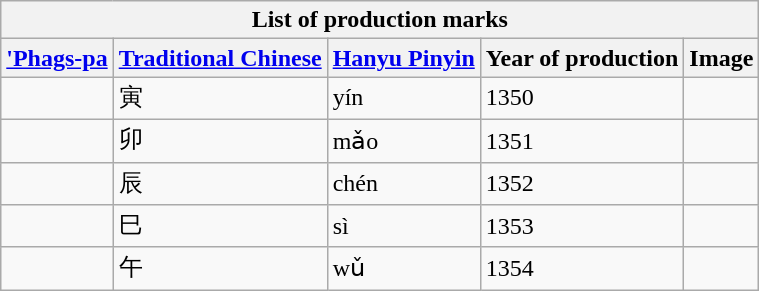<table class="wikitable" style="font-size: 100%">
<tr>
<th colspan=5>List of production marks</th>
</tr>
<tr>
<th><a href='#'>'Phags-pa</a></th>
<th><a href='#'>Traditional Chinese</a></th>
<th><a href='#'>Hanyu Pinyin</a></th>
<th>Year of production</th>
<th>Image</th>
</tr>
<tr>
<td></td>
<td>寅</td>
<td>yín</td>
<td>1350</td>
<td></td>
</tr>
<tr>
<td></td>
<td>卯</td>
<td>mǎo</td>
<td>1351</td>
<td></td>
</tr>
<tr>
<td></td>
<td>辰</td>
<td>chén</td>
<td>1352</td>
<td></td>
</tr>
<tr>
<td></td>
<td>巳</td>
<td>sì</td>
<td>1353</td>
<td></td>
</tr>
<tr>
<td></td>
<td>午</td>
<td>wǔ</td>
<td>1354</td>
<td></td>
</tr>
</table>
